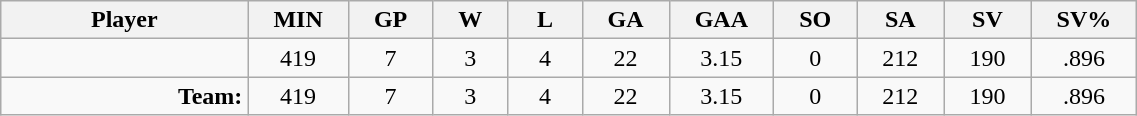<table class="wikitable sortable" width="60%">
<tr>
<th bgcolor="#DDDDFF" width="10%">Player</th>
<th width="3%" bgcolor="#DDDDFF" title="Minutes played">MIN</th>
<th width="3%" bgcolor="#DDDDFF" title="Games played in">GP</th>
<th width="3%" bgcolor="#DDDDFF" title="Games played in">W</th>
<th width="3%" bgcolor="#DDDDFF"title="Games played in">L</th>
<th width="3%" bgcolor="#DDDDFF" title="Goals against">GA</th>
<th width="3%" bgcolor="#DDDDFF" title="Goals against average">GAA</th>
<th width="3%" bgcolor="#DDDDFF" title="Shut-outs">SO</th>
<th width="3%" bgcolor="#DDDDFF" title="Shots against">SA</th>
<th width="3%" bgcolor="#DDDDFF" title="Shots saved">SV</th>
<th width="3%" bgcolor="#DDDDFF" title="Save percentage">SV%</th>
</tr>
<tr align="center">
<td align="right"></td>
<td>419</td>
<td>7</td>
<td>3</td>
<td>4</td>
<td>22</td>
<td>3.15</td>
<td>0</td>
<td>212</td>
<td>190</td>
<td>.896</td>
</tr>
<tr align="center">
<td align="right"><strong>Team:</strong></td>
<td>419</td>
<td>7</td>
<td>3</td>
<td>4</td>
<td>22</td>
<td>3.15</td>
<td>0</td>
<td>212</td>
<td>190</td>
<td>.896</td>
</tr>
</table>
